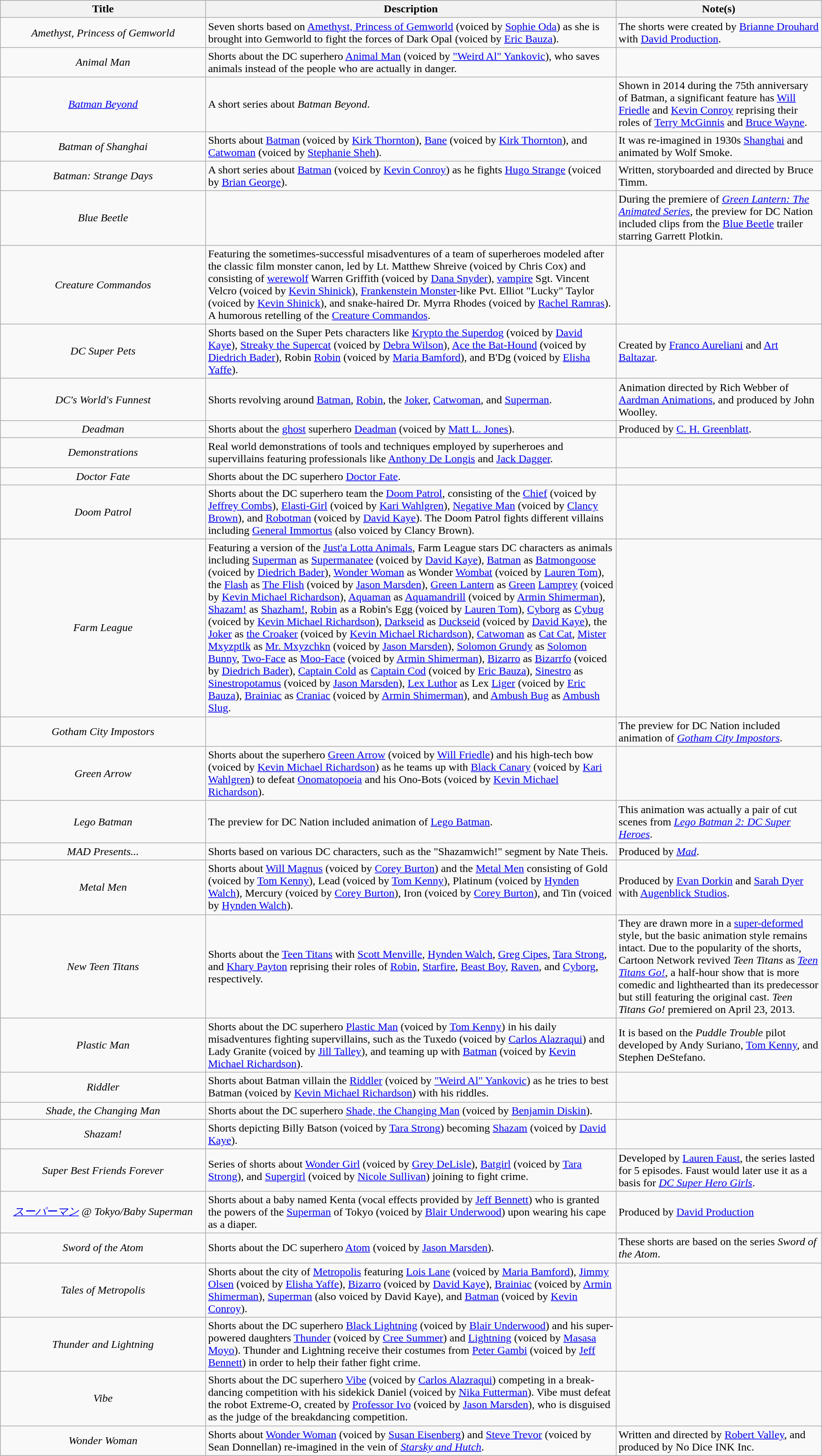<table class="wikitable" style="width:95%;">
<tr>
<th width=25%>Title</th>
<th width=50%>Description</th>
<th width=25%>Note(s)</th>
</tr>
<tr>
<td align=center><em>Amethyst, Princess of Gemworld</em></td>
<td>Seven shorts based on <a href='#'>Amethyst, Princess of Gemworld</a> (voiced by <a href='#'>Sophie Oda</a>) as she is brought into Gemworld to fight the forces of Dark Opal (voiced by <a href='#'>Eric Bauza</a>).</td>
<td>The shorts were created by <a href='#'>Brianne Drouhard</a> with <a href='#'>David Production</a>.</td>
</tr>
<tr>
<td align=center><em>Animal Man</em></td>
<td>Shorts about the DC superhero <a href='#'>Animal Man</a> (voiced by <a href='#'>"Weird Al" Yankovic</a>), who saves animals instead of the people who are actually in danger.</td>
<td></td>
</tr>
<tr>
<td align=center><em><a href='#'>Batman Beyond</a></em></td>
<td>A short series about <em>Batman Beyond</em>.</td>
<td>Shown in 2014 during the 75th anniversary of Batman, a significant feature has <a href='#'>Will Friedle</a> and <a href='#'>Kevin Conroy</a> reprising their roles of <a href='#'>Terry McGinnis</a> and <a href='#'>Bruce Wayne</a>.</td>
</tr>
<tr>
<td align=center><em>Batman of Shanghai</em></td>
<td>Shorts about <a href='#'>Batman</a> (voiced by <a href='#'>Kirk Thornton</a>), <a href='#'>Bane</a> (voiced by <a href='#'>Kirk Thornton</a>), and <a href='#'>Catwoman</a> (voiced by <a href='#'>Stephanie Sheh</a>).</td>
<td>It was re-imagined in 1930s <a href='#'>Shanghai</a> and animated by Wolf Smoke.</td>
</tr>
<tr>
<td align=center><em>Batman: Strange Days</em></td>
<td>A short series about <a href='#'>Batman</a> (voiced by <a href='#'>Kevin Conroy</a>) as he fights <a href='#'>Hugo Strange</a> (voiced by <a href='#'>Brian George</a>).</td>
<td>Written, storyboarded and directed by Bruce Timm.</td>
</tr>
<tr>
<td align=center><em>Blue Beetle</em></td>
<td></td>
<td>During the premiere of <em><a href='#'>Green Lantern: The Animated Series</a></em>, the preview for DC Nation included clips from the <a href='#'>Blue Beetle</a> trailer starring Garrett Plotkin.</td>
</tr>
<tr>
<td align=center><em>Creature Commandos</em></td>
<td>Featuring the sometimes-successful misadventures of a team of superheroes modeled after the classic film monster canon, led by Lt. Matthew Shreive (voiced by Chris Cox) and consisting of <a href='#'>werewolf</a> Warren Griffith (voiced by <a href='#'>Dana Snyder</a>), <a href='#'>vampire</a> Sgt. Vincent Velcro (voiced by <a href='#'>Kevin Shinick</a>), <a href='#'>Frankenstein Monster</a>-like Pvt. Elliot "Lucky" Taylor (voiced by <a href='#'>Kevin Shinick</a>), and snake-haired Dr. Myrra Rhodes (voiced by <a href='#'>Rachel Ramras</a>). A humorous retelling of the <a href='#'>Creature Commandos</a>.</td>
<td></td>
</tr>
<tr>
<td align=center><em>DC Super Pets</em></td>
<td>Shorts based on the Super Pets characters like <a href='#'>Krypto the Superdog</a> (voiced by <a href='#'>David Kaye</a>), <a href='#'>Streaky the Supercat</a> (voiced by <a href='#'>Debra Wilson</a>), <a href='#'>Ace the Bat-Hound</a> (voiced by <a href='#'>Diedrich Bader</a>), Robin <a href='#'>Robin</a> (voiced by <a href='#'>Maria Bamford</a>), and B'Dg (voiced by <a href='#'>Elisha Yaffe</a>).</td>
<td>Created by <a href='#'>Franco Aureliani</a> and <a href='#'>Art Baltazar</a>.</td>
</tr>
<tr>
<td align=center><em>DC's World's Funnest</em></td>
<td>Shorts revolving around <a href='#'>Batman</a>, <a href='#'>Robin</a>, the <a href='#'>Joker</a>, <a href='#'>Catwoman</a>, and <a href='#'>Superman</a>.</td>
<td>Animation directed by Rich Webber of <a href='#'>Aardman Animations</a>, and produced by John Woolley.</td>
</tr>
<tr>
<td align=center><em>Deadman</em></td>
<td>Shorts about the <a href='#'>ghost</a> superhero <a href='#'>Deadman</a> (voiced by <a href='#'>Matt L. Jones</a>).</td>
<td>Produced by <a href='#'>C. H. Greenblatt</a>.</td>
</tr>
<tr>
<td align=center><em>Demonstrations</em></td>
<td>Real world demonstrations of tools and techniques employed by superheroes and supervillains featuring professionals like <a href='#'>Anthony De Longis</a> and <a href='#'>Jack Dagger</a>.</td>
<td></td>
</tr>
<tr>
<td align=center><em>Doctor Fate</em></td>
<td>Shorts about the DC superhero <a href='#'>Doctor Fate</a>.</td>
<td></td>
</tr>
<tr>
<td align=center><em>Doom Patrol</em></td>
<td>Shorts about the DC superhero team the <a href='#'>Doom Patrol</a>, consisting of the <a href='#'>Chief</a> (voiced by <a href='#'>Jeffrey Combs</a>), <a href='#'>Elasti-Girl</a> (voiced by <a href='#'>Kari Wahlgren</a>), <a href='#'>Negative Man</a> (voiced by <a href='#'>Clancy Brown</a>), and <a href='#'>Robotman</a> (voiced by <a href='#'>David Kaye</a>). The Doom Patrol fights different villains including <a href='#'>General Immortus</a> (also voiced by Clancy Brown).</td>
<td></td>
</tr>
<tr>
<td align=center><em>Farm League</em></td>
<td>Featuring a version of the <a href='#'>Just'a Lotta Animals</a>, Farm League stars DC characters as animals including <a href='#'>Superman</a> as <a href='#'>Supermanatee</a> (voiced by <a href='#'>David Kaye</a>), <a href='#'>Batman</a> as <a href='#'>Batmongoose</a> (voiced by <a href='#'>Diedrich Bader</a>), <a href='#'>Wonder Woman</a> as Wonder <a href='#'>Wombat</a> (voiced by <a href='#'>Lauren Tom</a>), the <a href='#'>Flash</a> as <a href='#'>The Flish</a> (voiced by <a href='#'>Jason Marsden</a>), <a href='#'>Green Lantern</a> as <a href='#'>Green</a> <a href='#'>Lamprey</a> (voiced by <a href='#'>Kevin Michael Richardson</a>), <a href='#'>Aquaman</a> as <a href='#'>Aquamandrill</a> (voiced by <a href='#'>Armin Shimerman</a>), <a href='#'>Shazam!</a> as <a href='#'>Shazham!</a>, <a href='#'>Robin</a> as a Robin's Egg (voiced by <a href='#'>Lauren Tom</a>), <a href='#'>Cyborg</a> as <a href='#'>Cybug</a> (voiced by <a href='#'>Kevin Michael Richardson</a>), <a href='#'>Darkseid</a> as <a href='#'>Duckseid</a> (voiced by <a href='#'>David Kaye</a>), the <a href='#'>Joker</a> as <a href='#'>the Croaker</a> (voiced by <a href='#'>Kevin Michael Richardson</a>), <a href='#'>Catwoman</a> as <a href='#'>Cat Cat</a>, <a href='#'>Mister Mxyzptlk</a> as <a href='#'>Mr. Mxyzchkn</a> (voiced by <a href='#'>Jason Marsden</a>), <a href='#'>Solomon Grundy</a> as <a href='#'>Solomon Bunny</a>, <a href='#'>Two-Face</a> as <a href='#'>Moo-Face</a> (voiced by <a href='#'>Armin Shimerman</a>), <a href='#'>Bizarro</a> as <a href='#'>Bizarrfo</a> (voiced by <a href='#'>Diedrich Bader</a>), <a href='#'>Captain Cold</a> as <a href='#'>Captain Cod</a> (voiced by <a href='#'>Eric Bauza</a>), <a href='#'>Sinestro</a> as <a href='#'>Sinestropotamus</a> (voiced by <a href='#'>Jason Marsden</a>), <a href='#'>Lex Luthor</a> as Lex <a href='#'>Liger</a> (voiced by <a href='#'>Eric Bauza</a>), <a href='#'>Brainiac</a> as <a href='#'>Craniac</a> (voiced by <a href='#'>Armin Shimerman</a>), and <a href='#'>Ambush Bug</a> as <a href='#'>Ambush Slug</a>.</td>
<td></td>
</tr>
<tr>
<td align=center><em>Gotham City Impostors</em></td>
<td></td>
<td>The preview for DC Nation included animation of <em><a href='#'>Gotham City Impostors</a></em>.</td>
</tr>
<tr>
<td align=center><em>Green Arrow</em></td>
<td>Shorts about the superhero <a href='#'>Green Arrow</a> (voiced by <a href='#'>Will Friedle</a>) and his high-tech bow (voiced by <a href='#'>Kevin Michael Richardson</a>) as he teams up with <a href='#'>Black Canary</a> (voiced by <a href='#'>Kari Wahlgren</a>) to defeat <a href='#'>Onomatopoeia</a> and his Ono-Bots (voiced by <a href='#'>Kevin Michael Richardson</a>).</td>
<td></td>
</tr>
<tr>
<td align=center><em>Lego Batman</em></td>
<td>The preview for DC Nation included animation of <a href='#'>Lego Batman</a>.</td>
<td>This animation was actually a pair of cut scenes from <em><a href='#'>Lego Batman 2: DC Super Heroes</a></em>.</td>
</tr>
<tr>
<td align=center><em>MAD Presents...</em></td>
<td>Shorts based on various DC characters, such as the "Shazamwich!" segment by Nate Theis.</td>
<td>Produced by <em><a href='#'>Mad</a></em>.</td>
</tr>
<tr>
<td align=center><em>Metal Men</em></td>
<td>Shorts about <a href='#'>Will Magnus</a> (voiced by <a href='#'>Corey Burton</a>) and the <a href='#'>Metal Men</a> consisting of Gold (voiced by <a href='#'>Tom Kenny</a>), Lead (voiced by <a href='#'>Tom Kenny</a>), Platinum (voiced by <a href='#'>Hynden Walch</a>), Mercury (voiced by <a href='#'>Corey Burton</a>), Iron (voiced by <a href='#'>Corey Burton</a>), and Tin (voiced by <a href='#'>Hynden Walch</a>).</td>
<td>Produced by <a href='#'>Evan Dorkin</a> and <a href='#'>Sarah Dyer</a> with <a href='#'>Augenblick Studios</a>.</td>
</tr>
<tr>
<td align=center><em>New Teen Titans</em></td>
<td>Shorts about the <a href='#'>Teen Titans</a> with <a href='#'>Scott Menville</a>, <a href='#'>Hynden Walch</a>, <a href='#'>Greg Cipes</a>, <a href='#'>Tara Strong</a>, and <a href='#'>Khary Payton</a> reprising their roles of <a href='#'>Robin</a>, <a href='#'>Starfire</a>, <a href='#'>Beast Boy</a>, <a href='#'>Raven</a>, and <a href='#'>Cyborg</a>, respectively.</td>
<td>They are drawn more in a <a href='#'>super-deformed</a> style, but the basic animation style remains intact. Due to the popularity of the shorts, Cartoon Network revived <em>Teen Titans</em> as <em><a href='#'>Teen Titans Go!</a></em>, a half-hour show that is more comedic and lighthearted than its predecessor but still featuring the original cast. <em>Teen Titans Go!</em> premiered on April 23, 2013.</td>
</tr>
<tr>
<td align=center><em>Plastic Man</em></td>
<td>Shorts about the DC superhero <a href='#'>Plastic Man</a> (voiced by <a href='#'>Tom Kenny</a>) in his daily misadventures fighting supervillains, such as the Tuxedo (voiced by <a href='#'>Carlos Alazraqui</a>) and Lady Granite (voiced by <a href='#'>Jill Talley</a>), and teaming up with <a href='#'>Batman</a> (voiced by <a href='#'>Kevin Michael Richardson</a>).</td>
<td>It is based on the <em>Puddle Trouble</em> pilot developed by Andy Suriano, <a href='#'>Tom Kenny</a>, and Stephen DeStefano.</td>
</tr>
<tr>
<td align=center><em>Riddler</em></td>
<td>Shorts about Batman villain the <a href='#'>Riddler</a> (voiced by <a href='#'>"Weird Al" Yankovic</a>) as he tries to best Batman (voiced by <a href='#'>Kevin Michael Richardson</a>) with his riddles.</td>
<td></td>
</tr>
<tr>
<td align=center><em>Shade, the Changing Man</em></td>
<td>Shorts about the DC superhero <a href='#'>Shade, the Changing Man</a> (voiced by <a href='#'>Benjamin Diskin</a>).</td>
<td></td>
</tr>
<tr>
<td align=center><em>Shazam!</em></td>
<td>Shorts depicting Billy Batson (voiced by <a href='#'>Tara Strong</a>) becoming <a href='#'>Shazam</a> (voiced by <a href='#'>David Kaye</a>).</td>
<td></td>
</tr>
<tr>
<td align=center><em>Super Best Friends Forever</em></td>
<td>Series of shorts about <a href='#'>Wonder Girl</a> (voiced by <a href='#'>Grey DeLisle</a>), <a href='#'>Batgirl</a> (voiced by <a href='#'>Tara Strong</a>), and <a href='#'>Supergirl</a> (voiced by <a href='#'>Nicole Sullivan</a>) joining to fight crime.</td>
<td>Developed by <a href='#'>Lauren Faust</a>, the series lasted for 5 episodes. Faust would later use it as a basis for <em><a href='#'>DC Super Hero Girls</a></em>.</td>
</tr>
<tr>
<td align=center><em><a href='#'>スーパーマン</a> @ Tokyo/Baby Superman</em></td>
<td>Shorts about a baby named Kenta (vocal effects provided by <a href='#'>Jeff Bennett</a>) who is granted the powers of the <a href='#'>Superman</a> of Tokyo (voiced by <a href='#'>Blair Underwood</a>) upon wearing his cape as a diaper.</td>
<td>Produced by <a href='#'>David Production</a></td>
</tr>
<tr>
<td align=center><em>Sword of the Atom</em></td>
<td>Shorts about the DC superhero <a href='#'>Atom</a> (voiced by <a href='#'>Jason Marsden</a>).</td>
<td>These shorts are based on the series <em>Sword of the Atom</em>.</td>
</tr>
<tr>
<td align=center><em>Tales of Metropolis</em></td>
<td>Shorts about the city of <a href='#'>Metropolis</a> featuring <a href='#'>Lois Lane</a> (voiced by <a href='#'>Maria Bamford</a>), <a href='#'>Jimmy Olsen</a> (voiced by <a href='#'>Elisha Yaffe</a>), <a href='#'>Bizarro</a> (voiced by <a href='#'>David Kaye</a>), <a href='#'>Brainiac</a> (voiced by <a href='#'>Armin Shimerman</a>), <a href='#'>Superman</a> (also voiced by David Kaye), and <a href='#'>Batman</a> (voiced by <a href='#'>Kevin Conroy</a>).</td>
<td></td>
</tr>
<tr>
<td align=center><em>Thunder and Lightning</em></td>
<td>Shorts about the DC superhero <a href='#'>Black Lightning</a> (voiced by <a href='#'>Blair Underwood</a>) and his super-powered daughters <a href='#'>Thunder</a> (voiced by <a href='#'>Cree Summer</a>) and <a href='#'>Lightning</a> (voiced by <a href='#'>Masasa Moyo</a>). Thunder and Lightning receive their costumes from <a href='#'>Peter Gambi</a> (voiced by <a href='#'>Jeff Bennett</a>) in order to help their father fight crime.</td>
<td></td>
</tr>
<tr>
<td align=center><em>Vibe</em></td>
<td>Shorts about the DC superhero <a href='#'>Vibe</a> (voiced by <a href='#'>Carlos Alazraqui</a>) competing in a break-dancing competition with his sidekick Daniel (voiced by <a href='#'>Nika Futterman</a>). Vibe must defeat the robot Extreme-O, created by <a href='#'>Professor Ivo</a> (voiced by <a href='#'>Jason Marsden</a>), who is disguised as the judge of the breakdancing competition.</td>
<td></td>
</tr>
<tr>
<td align=center><em>Wonder Woman</em></td>
<td>Shorts about <a href='#'>Wonder Woman</a> (voiced by <a href='#'>Susan Eisenberg</a>) and <a href='#'>Steve Trevor</a> (voiced by Sean Donnellan) re-imagined in the vein of <em><a href='#'>Starsky and Hutch</a></em>.</td>
<td>Written and directed by <a href='#'>Robert Valley</a>, and produced by No Dice INK Inc.</td>
</tr>
</table>
